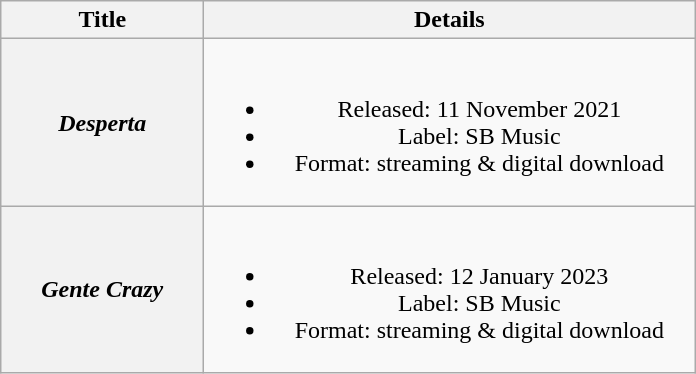<table class="wikitable plainrowheaders" style="text-align:center;">
<tr>
<th scope="col" style="width:8em;">Title</th>
<th scope="col" style="width:20em;">Details</th>
</tr>
<tr>
<th scope="row"><em>Desperta</em></th>
<td><br><ul><li>Released: 11 November 2021</li><li>Label: SB Music</li><li>Format: streaming & digital download</li></ul></td>
</tr>
<tr>
<th scope="row"><em>Gente Crazy</em></th>
<td><br><ul><li>Released: 12 January 2023</li><li>Label: SB Music</li><li>Format: streaming & digital download</li></ul></td>
</tr>
</table>
